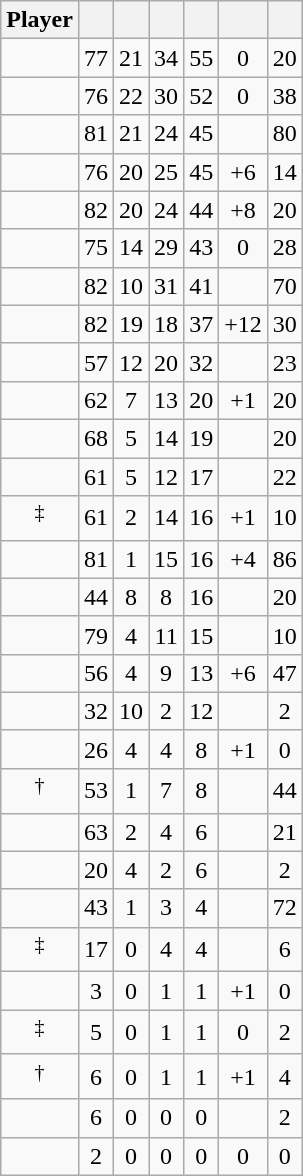<table class="wikitable sortable" style="text-align:center;">
<tr>
<th>Player</th>
<th></th>
<th></th>
<th></th>
<th></th>
<th data-sort-type="number"></th>
<th></th>
</tr>
<tr>
<td></td>
<td>77</td>
<td>21</td>
<td>34</td>
<td>55</td>
<td>0</td>
<td>20</td>
</tr>
<tr>
<td></td>
<td>76</td>
<td>22</td>
<td>30</td>
<td>52</td>
<td>0</td>
<td>38</td>
</tr>
<tr>
<td></td>
<td>81</td>
<td>21</td>
<td>24</td>
<td>45</td>
<td></td>
<td>80</td>
</tr>
<tr>
<td></td>
<td>76</td>
<td>20</td>
<td>25</td>
<td>45</td>
<td>+6</td>
<td>14</td>
</tr>
<tr>
<td></td>
<td>82</td>
<td>20</td>
<td>24</td>
<td>44</td>
<td>+8</td>
<td>20</td>
</tr>
<tr>
<td></td>
<td>75</td>
<td>14</td>
<td>29</td>
<td>43</td>
<td>0</td>
<td>28</td>
</tr>
<tr>
<td></td>
<td>82</td>
<td>10</td>
<td>31</td>
<td>41</td>
<td></td>
<td>70</td>
</tr>
<tr>
<td></td>
<td>82</td>
<td>19</td>
<td>18</td>
<td>37</td>
<td>+12</td>
<td>30</td>
</tr>
<tr>
<td></td>
<td>57</td>
<td>12</td>
<td>20</td>
<td>32</td>
<td></td>
<td>23</td>
</tr>
<tr>
<td></td>
<td>62</td>
<td>7</td>
<td>13</td>
<td>20</td>
<td>+1</td>
<td>20</td>
</tr>
<tr>
<td></td>
<td>68</td>
<td>5</td>
<td>14</td>
<td>19</td>
<td></td>
<td>20</td>
</tr>
<tr>
<td></td>
<td>61</td>
<td>5</td>
<td>12</td>
<td>17</td>
<td></td>
<td>22</td>
</tr>
<tr>
<td><sup>‡</sup></td>
<td>61</td>
<td>2</td>
<td>14</td>
<td>16</td>
<td>+1</td>
<td>10</td>
</tr>
<tr>
<td></td>
<td>81</td>
<td>1</td>
<td>15</td>
<td>16</td>
<td>+4</td>
<td>86</td>
</tr>
<tr>
<td></td>
<td>44</td>
<td>8</td>
<td>8</td>
<td>16</td>
<td></td>
<td>20</td>
</tr>
<tr>
<td></td>
<td>79</td>
<td>4</td>
<td>11</td>
<td>15</td>
<td></td>
<td>10</td>
</tr>
<tr>
<td></td>
<td>56</td>
<td>4</td>
<td>9</td>
<td>13</td>
<td>+6</td>
<td>47</td>
</tr>
<tr>
<td></td>
<td>32</td>
<td>10</td>
<td>2</td>
<td>12</td>
<td></td>
<td>2</td>
</tr>
<tr>
<td></td>
<td>26</td>
<td>4</td>
<td>4</td>
<td>8</td>
<td>+1</td>
<td>0</td>
</tr>
<tr>
<td><sup>†</sup></td>
<td>53</td>
<td>1</td>
<td>7</td>
<td>8</td>
<td></td>
<td>44</td>
</tr>
<tr>
<td></td>
<td>63</td>
<td>2</td>
<td>4</td>
<td>6</td>
<td></td>
<td>21</td>
</tr>
<tr>
<td></td>
<td>20</td>
<td>4</td>
<td>2</td>
<td>6</td>
<td></td>
<td>2</td>
</tr>
<tr>
<td></td>
<td>43</td>
<td>1</td>
<td>3</td>
<td>4</td>
<td></td>
<td>72</td>
</tr>
<tr>
<td><sup>‡</sup></td>
<td>17</td>
<td>0</td>
<td>4</td>
<td>4</td>
<td></td>
<td>6</td>
</tr>
<tr>
<td></td>
<td>3</td>
<td>0</td>
<td>1</td>
<td>1</td>
<td>+1</td>
<td>0</td>
</tr>
<tr>
<td><sup>‡</sup></td>
<td>5</td>
<td>0</td>
<td>1</td>
<td>1</td>
<td>0</td>
<td>2</td>
</tr>
<tr>
<td><sup>†</sup></td>
<td>6</td>
<td>0</td>
<td>1</td>
<td>1</td>
<td>+1</td>
<td>4</td>
</tr>
<tr>
<td></td>
<td>6</td>
<td>0</td>
<td>0</td>
<td>0</td>
<td></td>
<td>2</td>
</tr>
<tr>
<td></td>
<td>2</td>
<td>0</td>
<td>0</td>
<td>0</td>
<td>0</td>
<td>0</td>
</tr>
</table>
